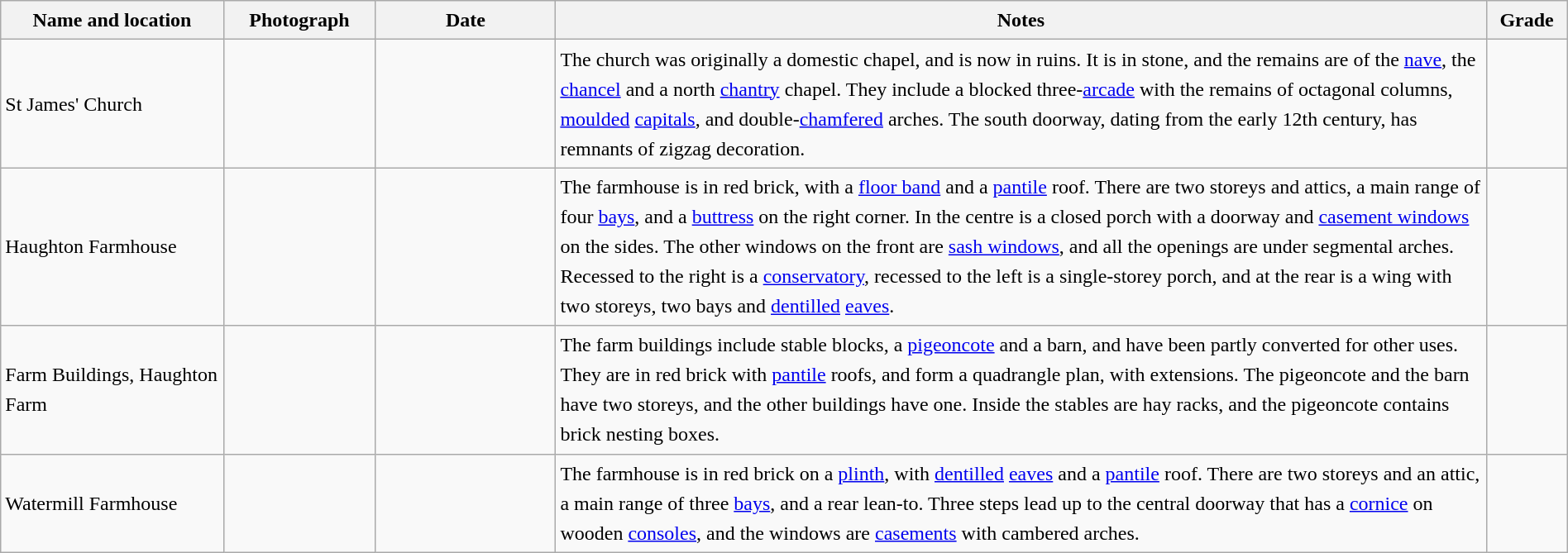<table class="wikitable sortable plainrowheaders" style="width:100%; border:0px; text-align:left; line-height:150%">
<tr>
<th scope="col"  style="width:150px">Name and location</th>
<th scope="col"  style="width:100px" class="unsortable">Photograph</th>
<th scope="col"  style="width:120px">Date</th>
<th scope="col"  style="width:650px" class="unsortable">Notes</th>
<th scope="col"  style="width:50px">Grade</th>
</tr>
<tr>
<td>St James' Church<br><small></small></td>
<td></td>
<td align="center"></td>
<td>The church was originally a domestic chapel, and is now in ruins.  It is in stone, and the remains are of the <a href='#'>nave</a>, the <a href='#'>chancel</a> and a north <a href='#'>chantry</a> chapel.  They include a blocked three-<a href='#'>arcade</a> with the remains of octagonal columns, <a href='#'>moulded</a> <a href='#'>capitals</a>, and double-<a href='#'>chamfered</a> arches. The south doorway, dating from the early 12th century, has remnants of zigzag decoration.</td>
<td align="center" ></td>
</tr>
<tr>
<td>Haughton Farmhouse<br><small></small></td>
<td></td>
<td align="center"></td>
<td>The farmhouse is in red brick, with a <a href='#'>floor band</a> and a <a href='#'>pantile</a> roof.  There are two storeys and attics, a main range of four <a href='#'>bays</a>, and a <a href='#'>buttress</a> on the right corner.  In the centre is a closed porch with a doorway and <a href='#'>casement windows</a> on the sides.  The other windows on the front are <a href='#'>sash windows</a>, and all the openings are under segmental arches.  Recessed to the right is a <a href='#'>conservatory</a>, recessed to the left is a single-storey porch, and at the rear is a wing with two storeys, two bays and <a href='#'>dentilled</a> <a href='#'>eaves</a>.</td>
<td align="center" ></td>
</tr>
<tr>
<td>Farm Buildings, Haughton Farm<br><small></small></td>
<td></td>
<td align="center"></td>
<td>The farm buildings include stable blocks, a <a href='#'>pigeoncote</a> and a barn, and have been partly converted for other uses.  They are in red brick with <a href='#'>pantile</a> roofs, and form a quadrangle plan, with extensions.  The pigeoncote and the barn have two storeys, and the other buildings have one. Inside the stables are hay racks, and the pigeoncote contains brick nesting boxes.</td>
<td align="center" ></td>
</tr>
<tr>
<td>Watermill Farmhouse<br><small></small></td>
<td></td>
<td align="center"></td>
<td>The farmhouse is in red brick on a <a href='#'>plinth</a>, with <a href='#'>dentilled</a> <a href='#'>eaves</a> and a <a href='#'>pantile</a> roof.  There are two storeys and an attic, a main range of three <a href='#'>bays</a>, and a rear lean-to.  Three steps lead up to the central doorway that has a <a href='#'>cornice</a> on wooden <a href='#'>consoles</a>, and the windows are <a href='#'>casements</a> with cambered arches.</td>
<td align="center" ></td>
</tr>
<tr>
</tr>
</table>
